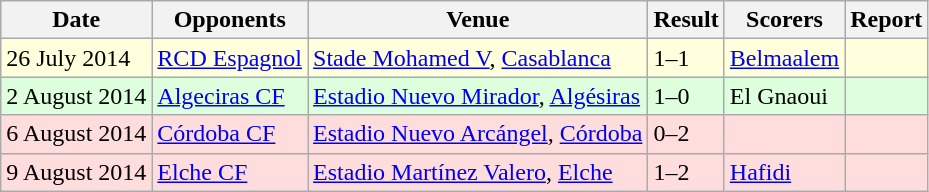<table class="wikitable">
<tr>
<th>Date</th>
<th>Opponents</th>
<th>Venue</th>
<th>Result</th>
<th>Scorers</th>
<th>Report</th>
</tr>
<tr bgcolor="#ffffdd">
<td>26 July 2014</td>
<td rowspan="1"> <a href='#'>RCD Espagnol</a></td>
<td><a href='#'>Stade Mohamed V</a>, <a href='#'>Casablanca</a></td>
<td>1–1</td>
<td><a href='#'>Belmaalem</a> </td>
<td></td>
</tr>
<tr bgcolor="#ddffdd">
<td>2 August 2014</td>
<td rowspan="1"> <a href='#'>Algeciras CF</a></td>
<td><a href='#'>Estadio Nuevo Mirador</a>, <a href='#'>Algésiras</a></td>
<td>1–0</td>
<td>El Gnaoui </td>
<td></td>
</tr>
<tr bgcolor="#ffdddd">
<td>6 August 2014</td>
<td rowspan="1"> <a href='#'>Córdoba CF</a></td>
<td><a href='#'>Estadio Nuevo Arcángel</a>, <a href='#'>Córdoba</a></td>
<td>0–2</td>
<td></td>
<td></td>
</tr>
<tr bgcolor="#ffdddd">
<td>9 August 2014</td>
<td rowspan="1"> <a href='#'>Elche CF</a></td>
<td><a href='#'>Estadio Martínez Valero</a>, <a href='#'>Elche</a></td>
<td>1–2</td>
<td><a href='#'>Hafidi</a> </td>
<td></td>
</tr>
</table>
